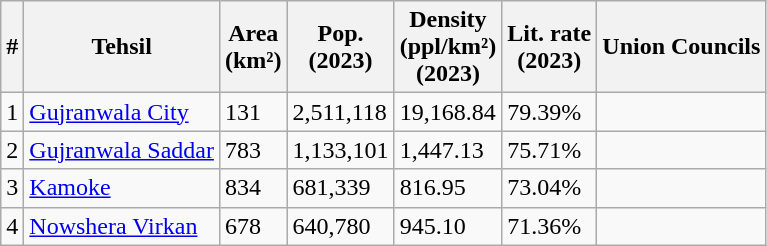<table class="wikitable sortable">
<tr>
<th>#</th>
<th>Tehsil</th>
<th>Area<br>(km²)</th>
<th>Pop.<br>(2023)</th>
<th>Density<br>(ppl/km²)<br>(2023)</th>
<th>Lit. rate<br>(2023)</th>
<th>Union Councils</th>
</tr>
<tr>
<td>1</td>
<td><a href='#'>Gujranwala City</a></td>
<td>131</td>
<td>2,511,118</td>
<td>19,168.84</td>
<td>79.39%</td>
<td></td>
</tr>
<tr>
<td>2</td>
<td><a href='#'>Gujranwala Saddar</a></td>
<td>783</td>
<td>1,133,101</td>
<td>1,447.13</td>
<td>75.71%</td>
<td></td>
</tr>
<tr>
<td>3</td>
<td><a href='#'>Kamoke</a></td>
<td>834</td>
<td>681,339</td>
<td>816.95</td>
<td>73.04%</td>
<td></td>
</tr>
<tr>
<td>4</td>
<td><a href='#'>Nowshera Virkan</a></td>
<td>678</td>
<td>640,780</td>
<td>945.10</td>
<td>71.36%</td>
<td></td>
</tr>
</table>
